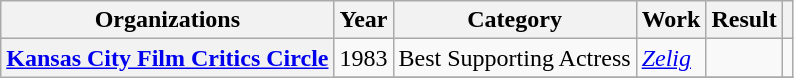<table class= "wikitable plainrowheaders sortable">
<tr>
<th>Organizations</th>
<th scope="col">Year</th>
<th scope="col">Category</th>
<th scope="col">Work</th>
<th scope="col">Result</th>
<th scope="col" class="unsortable"></th>
</tr>
<tr>
<th rowspan="3" scope="row"><a href='#'>Kansas City Film Critics Circle</a></th>
<td style="text-align:center;">1983</td>
<td>Best Supporting Actress</td>
<td><em><a href='#'>Zelig</a></em></td>
<td></td>
<td style="text-align:center"></td>
</tr>
<tr>
</tr>
</table>
